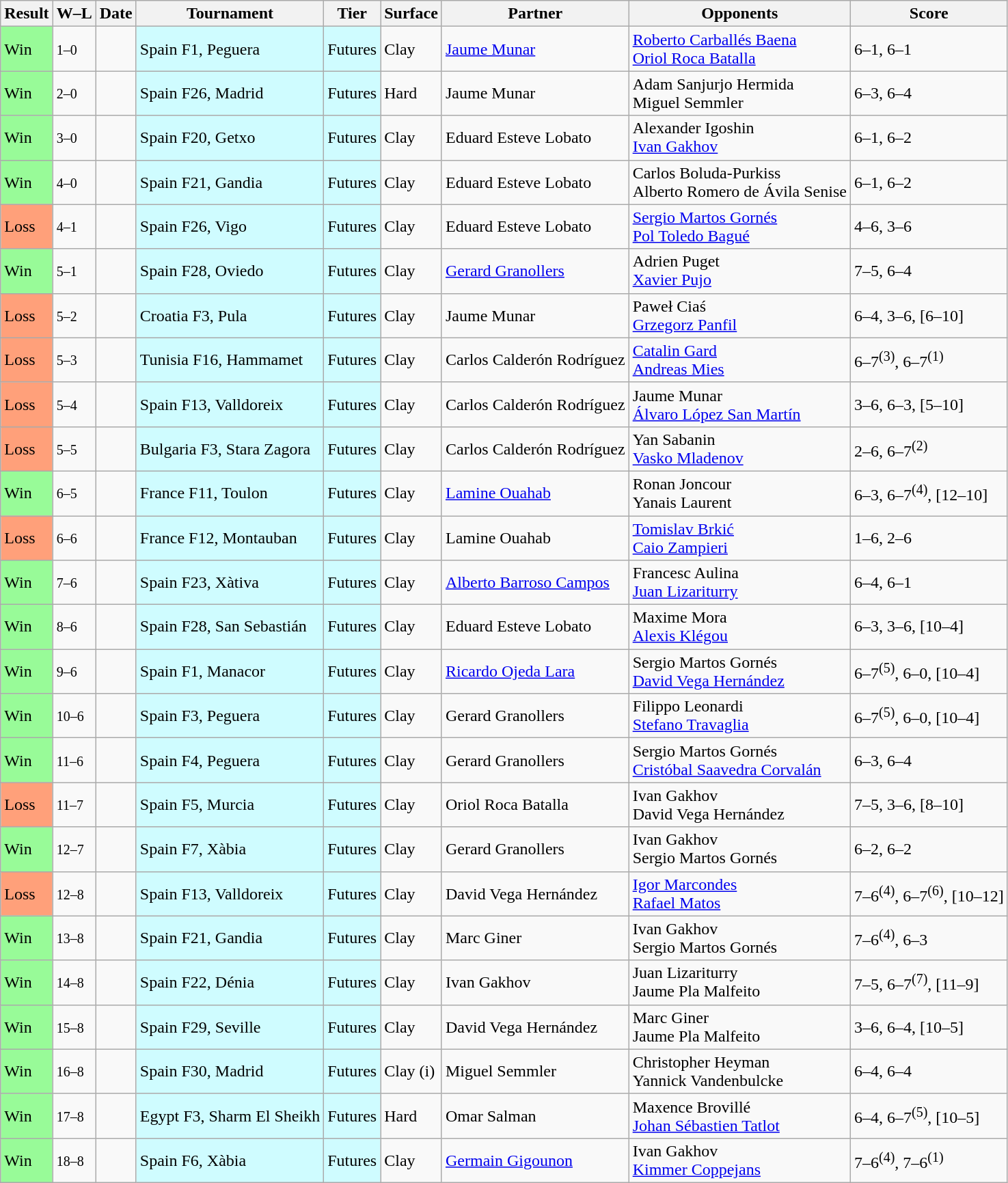<table class="sortable wikitable nowrap">
<tr>
<th>Result</th>
<th class="unsortable">W–L</th>
<th>Date</th>
<th>Tournament</th>
<th>Tier</th>
<th>Surface</th>
<th>Partner</th>
<th>Opponents</th>
<th class="unsortable">Score</th>
</tr>
<tr>
<td bgcolor=98FB98>Win</td>
<td><small>1–0</small></td>
<td></td>
<td style="background:#cffcff;">Spain F1, Peguera</td>
<td style="background:#cffcff;">Futures</td>
<td>Clay</td>
<td> <a href='#'>Jaume Munar</a></td>
<td> <a href='#'>Roberto Carballés Baena</a><br> <a href='#'>Oriol Roca Batalla</a></td>
<td>6–1, 6–1</td>
</tr>
<tr>
<td bgcolor=98FB98>Win</td>
<td><small>2–0</small></td>
<td></td>
<td style="background:#cffcff;">Spain F26, Madrid</td>
<td style="background:#cffcff;">Futures</td>
<td>Hard</td>
<td> Jaume Munar</td>
<td> Adam Sanjurjo Hermida<br> Miguel Semmler</td>
<td>6–3, 6–4</td>
</tr>
<tr>
<td bgcolor=98FB98>Win</td>
<td><small>3–0</small></td>
<td></td>
<td style="background:#cffcff;">Spain F20, Getxo</td>
<td style="background:#cffcff;">Futures</td>
<td>Clay</td>
<td> Eduard Esteve Lobato</td>
<td> Alexander Igoshin<br> <a href='#'>Ivan Gakhov</a></td>
<td>6–1, 6–2</td>
</tr>
<tr>
<td bgcolor=98FB98>Win</td>
<td><small>4–0</small></td>
<td></td>
<td style="background:#cffcff;">Spain F21, Gandia</td>
<td style="background:#cffcff;">Futures</td>
<td>Clay</td>
<td> Eduard Esteve Lobato</td>
<td> Carlos Boluda-Purkiss<br> Alberto Romero de Ávila Senise</td>
<td>6–1, 6–2</td>
</tr>
<tr>
<td bgcolor=#FFA07A>Loss</td>
<td><small>4–1</small></td>
<td></td>
<td style="background:#cffcff;">Spain F26, Vigo</td>
<td style="background:#cffcff;">Futures</td>
<td>Clay</td>
<td> Eduard Esteve Lobato</td>
<td> <a href='#'>Sergio Martos Gornés</a><br> <a href='#'>Pol Toledo Bagué</a></td>
<td>4–6, 3–6</td>
</tr>
<tr>
<td bgcolor=98FB98>Win</td>
<td><small>5–1</small></td>
<td></td>
<td style="background:#cffcff;">Spain F28, Oviedo</td>
<td style="background:#cffcff;">Futures</td>
<td>Clay</td>
<td> <a href='#'>Gerard Granollers</a></td>
<td> Adrien Puget<br> <a href='#'>Xavier Pujo</a></td>
<td>7–5, 6–4</td>
</tr>
<tr>
<td bgcolor=#FFA07A>Loss</td>
<td><small>5–2</small></td>
<td></td>
<td style="background:#cffcff;">Croatia F3, Pula</td>
<td style="background:#cffcff;">Futures</td>
<td>Clay</td>
<td> Jaume Munar</td>
<td> Paweł Ciaś<br> <a href='#'>Grzegorz Panfil</a></td>
<td>6–4, 3–6, [6–10]</td>
</tr>
<tr>
<td bgcolor=#FFA07A>Loss</td>
<td><small>5–3</small></td>
<td></td>
<td style="background:#cffcff;">Tunisia F16, Hammamet</td>
<td style="background:#cffcff;">Futures</td>
<td>Clay</td>
<td> Carlos Calderón Rodríguez</td>
<td> <a href='#'>Catalin Gard</a><br> <a href='#'>Andreas Mies</a></td>
<td>6–7<sup>(3)</sup>, 6–7<sup>(1)</sup></td>
</tr>
<tr>
<td bgcolor=#FFA07A>Loss</td>
<td><small>5–4</small></td>
<td></td>
<td style="background:#cffcff;">Spain F13, Valldoreix</td>
<td style="background:#cffcff;">Futures</td>
<td>Clay</td>
<td> Carlos Calderón Rodríguez</td>
<td> Jaume Munar<br> <a href='#'>Álvaro López San Martín</a></td>
<td>3–6, 6–3, [5–10]</td>
</tr>
<tr>
<td bgcolor=#FFA07A>Loss</td>
<td><small>5–5</small></td>
<td></td>
<td style="background:#cffcff;">Bulgaria F3, Stara Zagora</td>
<td style="background:#cffcff;">Futures</td>
<td>Clay</td>
<td> Carlos Calderón Rodríguez</td>
<td> Yan Sabanin<br> <a href='#'>Vasko Mladenov</a></td>
<td>2–6, 6–7<sup>(2)</sup></td>
</tr>
<tr>
<td bgcolor=98FB98>Win</td>
<td><small>6–5</small></td>
<td></td>
<td style="background:#cffcff;">France F11, Toulon</td>
<td style="background:#cffcff;">Futures</td>
<td>Clay</td>
<td> <a href='#'>Lamine Ouahab</a></td>
<td> Ronan Joncour<br> Yanais Laurent</td>
<td>6–3, 6–7<sup>(4)</sup>, [12–10]</td>
</tr>
<tr>
<td bgcolor=#FFA07A>Loss</td>
<td><small>6–6</small></td>
<td></td>
<td style="background:#cffcff;">France F12, Montauban</td>
<td style="background:#cffcff;">Futures</td>
<td>Clay</td>
<td> Lamine Ouahab</td>
<td> <a href='#'>Tomislav Brkić</a><br> <a href='#'>Caio Zampieri</a></td>
<td>1–6, 2–6</td>
</tr>
<tr>
<td bgcolor=98FB98>Win</td>
<td><small>7–6</small></td>
<td></td>
<td style="background:#cffcff;">Spain F23, Xàtiva</td>
<td style="background:#cffcff;">Futures</td>
<td>Clay</td>
<td> <a href='#'>Alberto Barroso Campos</a></td>
<td> Francesc Aulina<br> <a href='#'>Juan Lizariturry</a></td>
<td>6–4, 6–1</td>
</tr>
<tr>
<td bgcolor=98FB98>Win</td>
<td><small>8–6</small></td>
<td></td>
<td style="background:#cffcff;">Spain F28, San Sebastián</td>
<td style="background:#cffcff;">Futures</td>
<td>Clay</td>
<td> Eduard Esteve Lobato</td>
<td> Maxime Mora<br> <a href='#'>Alexis Klégou</a></td>
<td>6–3, 3–6, [10–4]</td>
</tr>
<tr>
<td bgcolor=98FB98>Win</td>
<td><small>9–6</small></td>
<td></td>
<td style="background:#cffcff;">Spain F1, Manacor</td>
<td style="background:#cffcff;">Futures</td>
<td>Clay</td>
<td> <a href='#'>Ricardo Ojeda Lara</a></td>
<td> Sergio Martos Gornés<br> <a href='#'>David Vega Hernández</a></td>
<td>6–7<sup>(5)</sup>, 6–0, [10–4]</td>
</tr>
<tr>
<td bgcolor=98FB98>Win</td>
<td><small>10–6</small></td>
<td></td>
<td style="background:#cffcff;">Spain F3, Peguera</td>
<td style="background:#cffcff;">Futures</td>
<td>Clay</td>
<td> Gerard Granollers</td>
<td> Filippo Leonardi<br> <a href='#'>Stefano Travaglia</a></td>
<td>6–7<sup>(5)</sup>, 6–0, [10–4]</td>
</tr>
<tr>
<td bgcolor=98FB98>Win</td>
<td><small>11–6</small></td>
<td></td>
<td style="background:#cffcff;">Spain F4, Peguera</td>
<td style="background:#cffcff;">Futures</td>
<td>Clay</td>
<td> Gerard Granollers</td>
<td> Sergio Martos Gornés<br> <a href='#'>Cristóbal Saavedra Corvalán</a></td>
<td>6–3, 6–4</td>
</tr>
<tr>
<td bgcolor=#FFA07A>Loss</td>
<td><small>11–7</small></td>
<td></td>
<td style="background:#cffcff;">Spain F5, Murcia</td>
<td style="background:#cffcff;">Futures</td>
<td>Clay</td>
<td> Oriol Roca Batalla</td>
<td> Ivan Gakhov<br> David Vega Hernández</td>
<td>7–5, 3–6, [8–10]</td>
</tr>
<tr>
<td bgcolor=98FB98>Win</td>
<td><small>12–7</small></td>
<td></td>
<td style="background:#cffcff;">Spain F7, Xàbia</td>
<td style="background:#cffcff;">Futures</td>
<td>Clay</td>
<td> Gerard Granollers</td>
<td> Ivan Gakhov<br> Sergio Martos Gornés</td>
<td>6–2, 6–2</td>
</tr>
<tr>
<td bgcolor=#FFA07A>Loss</td>
<td><small>12–8</small></td>
<td></td>
<td style="background:#cffcff;">Spain F13, Valldoreix</td>
<td style="background:#cffcff;">Futures</td>
<td>Clay</td>
<td> David Vega Hernández</td>
<td> <a href='#'>Igor Marcondes</a><br> <a href='#'>Rafael Matos</a></td>
<td>7–6<sup>(4)</sup>, 6–7<sup>(6)</sup>, [10–12]</td>
</tr>
<tr>
<td bgcolor=98FB98>Win</td>
<td><small>13–8</small></td>
<td></td>
<td style="background:#cffcff;">Spain F21, Gandia</td>
<td style="background:#cffcff;">Futures</td>
<td>Clay</td>
<td> Marc Giner</td>
<td> Ivan Gakhov<br> Sergio Martos Gornés</td>
<td>7–6<sup>(4)</sup>, 6–3</td>
</tr>
<tr>
<td bgcolor=98FB98>Win</td>
<td><small>14–8</small></td>
<td></td>
<td style="background:#cffcff;">Spain F22, Dénia</td>
<td style="background:#cffcff;">Futures</td>
<td>Clay</td>
<td> Ivan Gakhov</td>
<td> Juan Lizariturry<br> Jaume Pla Malfeito</td>
<td>7–5, 6–7<sup>(7)</sup>, [11–9]</td>
</tr>
<tr>
<td bgcolor=98FB98>Win</td>
<td><small>15–8</small></td>
<td></td>
<td style="background:#cffcff;">Spain F29, Seville</td>
<td style="background:#cffcff;">Futures</td>
<td>Clay</td>
<td> David Vega Hernández</td>
<td> Marc Giner<br> Jaume Pla Malfeito</td>
<td>3–6, 6–4, [10–5]</td>
</tr>
<tr>
<td bgcolor=98FB98>Win</td>
<td><small>16–8</small></td>
<td></td>
<td style="background:#cffcff;">Spain F30, Madrid</td>
<td style="background:#cffcff;">Futures</td>
<td>Clay (i)</td>
<td> Miguel Semmler</td>
<td> Christopher Heyman<br> Yannick Vandenbulcke</td>
<td>6–4, 6–4</td>
</tr>
<tr>
<td bgcolor=98FB98>Win</td>
<td><small>17–8</small></td>
<td></td>
<td style="background:#cffcff;">Egypt F3, Sharm El Sheikh</td>
<td style="background:#cffcff;">Futures</td>
<td>Hard</td>
<td> Omar Salman</td>
<td> Maxence Brovillé<br> <a href='#'>Johan Sébastien Tatlot</a></td>
<td>6–4, 6–7<sup>(5)</sup>, [10–5]</td>
</tr>
<tr>
<td bgcolor=98FB98>Win</td>
<td><small>18–8</small></td>
<td></td>
<td style="background:#cffcff;">Spain F6, Xàbia</td>
<td style="background:#cffcff;">Futures</td>
<td>Clay</td>
<td> <a href='#'>Germain Gigounon</a></td>
<td> Ivan Gakhov<br> <a href='#'>Kimmer Coppejans</a></td>
<td>7–6<sup>(4)</sup>, 7–6<sup>(1)</sup></td>
</tr>
</table>
